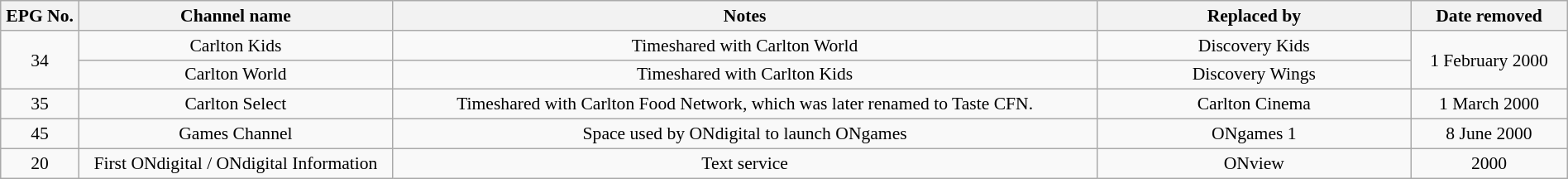<table class="wikitable sortable" style="font-size:90%; text-align:center; width:100%;">
<tr>
<th style="width:5%;">EPG No.</th>
<th style="width:20%;">Channel name</th>
<th style="width:45%;">Notes</th>
<th style="width:20%;">Replaced by</th>
<th style="width:10%;">Date removed</th>
</tr>
<tr>
<td rowspan="2">34</td>
<td>Carlton Kids</td>
<td>Timeshared with Carlton World</td>
<td>Discovery Kids</td>
<td rowspan="2">1 February 2000</td>
</tr>
<tr>
<td>Carlton World</td>
<td>Timeshared with Carlton Kids</td>
<td>Discovery Wings</td>
</tr>
<tr>
<td>35</td>
<td>Carlton Select</td>
<td>Timeshared with Carlton Food Network, which was later renamed to Taste CFN.</td>
<td>Carlton Cinema</td>
<td>1 March 2000</td>
</tr>
<tr>
<td>45</td>
<td>Games Channel</td>
<td>Space used by ONdigital to launch ONgames</td>
<td>ONgames 1</td>
<td>8 June 2000</td>
</tr>
<tr>
<td>20</td>
<td>First ONdigital / ONdigital Information</td>
<td>Text service</td>
<td>ONview</td>
<td>2000</td>
</tr>
</table>
